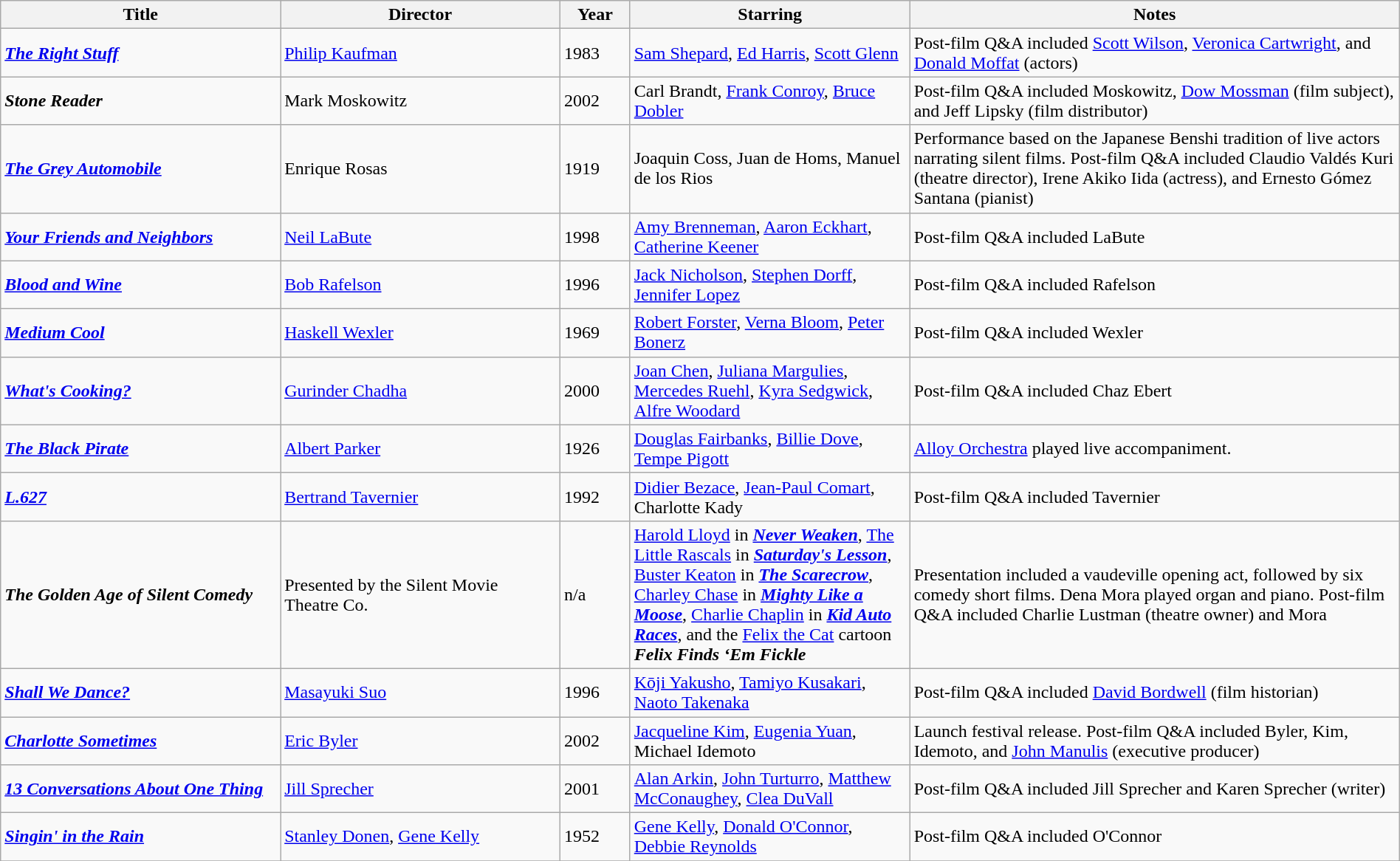<table class="wikitable sortable" style="width:100%;">
<tr>
<th style="width:20%;">Title</th>
<th style="width:20%;">Director</th>
<th style="width:5%;">Year</th>
<th style="width:20%;">Starring</th>
<th style="width:35%;">Notes</th>
</tr>
<tr>
<td><strong><em><a href='#'>The Right Stuff</a></em></strong></td>
<td><a href='#'>Philip Kaufman</a></td>
<td>1983</td>
<td><a href='#'>Sam Shepard</a>, <a href='#'>Ed Harris</a>, <a href='#'>Scott Glenn</a></td>
<td>Post-film Q&A included <a href='#'>Scott Wilson</a>, <a href='#'>Veronica Cartwright</a>, and <a href='#'>Donald Moffat</a> (actors)</td>
</tr>
<tr>
<td><strong><em>Stone Reader</em></strong></td>
<td>Mark Moskowitz</td>
<td>2002</td>
<td>Carl Brandt, <a href='#'>Frank Conroy</a>, <a href='#'>Bruce Dobler</a></td>
<td>Post-film Q&A included Moskowitz, <a href='#'>Dow Mossman</a> (film subject), and Jeff Lipsky (film distributor)</td>
</tr>
<tr>
<td><strong><em><a href='#'>The Grey Automobile</a></em></strong></td>
<td>Enrique Rosas</td>
<td>1919</td>
<td>Joaquin Coss, Juan de Homs, Manuel de los Rios</td>
<td>Performance based on the Japanese Benshi tradition of live actors narrating silent films. Post-film Q&A included Claudio Valdés Kuri (theatre director), Irene Akiko Iida (actress), and Ernesto Gómez Santana (pianist)</td>
</tr>
<tr>
<td><strong><em><a href='#'>Your Friends and Neighbors</a></em></strong></td>
<td><a href='#'>Neil LaBute</a></td>
<td>1998</td>
<td><a href='#'>Amy Brenneman</a>, <a href='#'>Aaron Eckhart</a>, <a href='#'>Catherine Keener</a></td>
<td>Post-film Q&A included LaBute</td>
</tr>
<tr>
<td><strong><em><a href='#'>Blood and Wine</a></em></strong></td>
<td><a href='#'>Bob Rafelson</a></td>
<td>1996</td>
<td><a href='#'>Jack Nicholson</a>, <a href='#'>Stephen Dorff</a>, <a href='#'>Jennifer Lopez</a></td>
<td>Post-film Q&A included Rafelson</td>
</tr>
<tr>
<td><strong><em><a href='#'>Medium Cool</a></em></strong></td>
<td><a href='#'>Haskell Wexler</a></td>
<td>1969</td>
<td><a href='#'>Robert Forster</a>, <a href='#'>Verna Bloom</a>, <a href='#'>Peter Bonerz</a></td>
<td>Post-film Q&A included Wexler</td>
</tr>
<tr>
<td><strong><em><a href='#'>What's Cooking?</a></em></strong></td>
<td><a href='#'>Gurinder Chadha</a></td>
<td>2000</td>
<td><a href='#'>Joan Chen</a>, <a href='#'>Juliana Margulies</a>, <a href='#'>Mercedes Ruehl</a>, <a href='#'>Kyra Sedgwick</a>, <a href='#'>Alfre Woodard</a></td>
<td>Post-film Q&A included Chaz Ebert</td>
</tr>
<tr>
<td><strong><em><a href='#'>The Black Pirate</a></em></strong></td>
<td><a href='#'>Albert Parker</a></td>
<td>1926</td>
<td><a href='#'>Douglas Fairbanks</a>, <a href='#'>Billie Dove</a>, <a href='#'>Tempe Pigott</a></td>
<td><a href='#'>Alloy Orchestra</a> played live accompaniment.</td>
</tr>
<tr>
<td><strong><em><a href='#'>L.627</a></em></strong></td>
<td><a href='#'>Bertrand Tavernier</a></td>
<td>1992</td>
<td><a href='#'>Didier Bezace</a>, <a href='#'>Jean-Paul Comart</a>, Charlotte Kady</td>
<td>Post-film Q&A included Tavernier</td>
</tr>
<tr>
<td><strong><em>The Golden Age of Silent Comedy</em></strong></td>
<td>Presented by the Silent Movie Theatre Co.</td>
<td>n/a</td>
<td><a href='#'>Harold Lloyd</a> in <strong><em><a href='#'>Never Weaken</a></em></strong>, <a href='#'>The Little Rascals</a> in <strong><em><a href='#'>Saturday's Lesson</a></em></strong>, <a href='#'>Buster Keaton</a> in <strong><em><a href='#'>The Scarecrow</a></em></strong>, <a href='#'>Charley Chase</a> in <strong><em><a href='#'>Mighty Like a Moose</a></em></strong>, <a href='#'>Charlie Chaplin</a> in <strong><em><a href='#'>Kid Auto Races</a></em></strong>, and the <a href='#'>Felix the Cat</a> cartoon <strong><em>Felix Finds ‘Em Fickle</em></strong></td>
<td>Presentation included a vaudeville opening act, followed by six comedy short films. Dena Mora played organ and piano. Post-film Q&A included Charlie Lustman (theatre owner) and Mora</td>
</tr>
<tr>
<td><strong><em><a href='#'>Shall We Dance?</a></em></strong></td>
<td><a href='#'>Masayuki Suo</a></td>
<td>1996</td>
<td><a href='#'>Kōji Yakusho</a>, <a href='#'>Tamiyo Kusakari</a>, <a href='#'>Naoto Takenaka</a></td>
<td>Post-film Q&A included <a href='#'>David Bordwell</a> (film historian)</td>
</tr>
<tr>
<td><strong><em><a href='#'>Charlotte Sometimes</a></em></strong></td>
<td><a href='#'>Eric Byler</a></td>
<td>2002</td>
<td><a href='#'>Jacqueline Kim</a>, <a href='#'>Eugenia Yuan</a>, Michael Idemoto</td>
<td>Launch festival release. Post-film Q&A included Byler, Kim, Idemoto, and <a href='#'>John Manulis</a> (executive producer)</td>
</tr>
<tr>
<td><strong><em><a href='#'>13 Conversations About One Thing</a></em></strong></td>
<td><a href='#'>Jill Sprecher</a></td>
<td>2001</td>
<td><a href='#'>Alan Arkin</a>, <a href='#'>John Turturro</a>, <a href='#'>Matthew McConaughey</a>, <a href='#'>Clea DuVall</a></td>
<td>Post-film Q&A included Jill Sprecher and Karen Sprecher (writer)</td>
</tr>
<tr>
<td><strong><em><a href='#'>Singin' in the Rain</a></em></strong></td>
<td><a href='#'>Stanley Donen</a>, <a href='#'>Gene Kelly</a></td>
<td>1952</td>
<td><a href='#'>Gene Kelly</a>, <a href='#'>Donald O'Connor</a>, <a href='#'>Debbie Reynolds</a></td>
<td>Post-film Q&A included O'Connor</td>
</tr>
<tr>
</tr>
</table>
